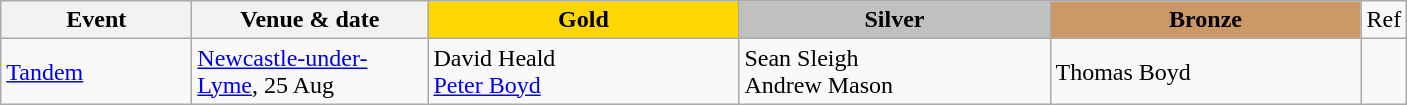<table class="wikitable" style="font-size: 100%">
<tr>
<th width=120>Event</th>
<th width=150>Venue & date</th>
<th width=200 style="background-color: gold;">Gold</th>
<th width=200 style="background-color: silver;">Silver</th>
<th width=200 style="background-color: #cc9966;">Bronze</th>
<td !width=20>Ref</td>
</tr>
<tr>
<td><a href='#'>Tandem</a></td>
<td><a href='#'>Newcastle-under-Lyme</a>, 25 Aug</td>
<td>David Heald<br><a href='#'>Peter Boyd</a></td>
<td>Sean Sleigh<br>Andrew Mason</td>
<td>Thomas Boyd<br></td>
</tr>
</table>
